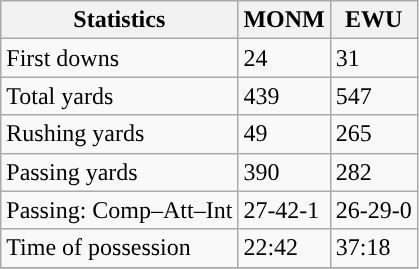<table class="wikitable" style="float: left;">
<tr>
<th>Statistics</th>
<th>MONM</th>
<th>EWU</th>
</tr>
<tr>
<td>First downs</td>
<td>24</td>
<td>31</td>
</tr>
<tr>
<td>Total yards</td>
<td>439</td>
<td>547</td>
</tr>
<tr>
<td>Rushing yards</td>
<td>49</td>
<td>265</td>
</tr>
<tr>
<td>Passing yards</td>
<td>390</td>
<td>282</td>
</tr>
<tr>
<td>Passing: Comp–Att–Int</td>
<td>27-42-1</td>
<td>26-29-0</td>
</tr>
<tr>
<td>Time of possession</td>
<td>22:42</td>
<td>37:18</td>
</tr>
<tr>
</tr>
</table>
